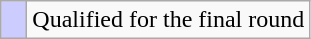<table class="wikitable">
<tr>
<td width=10px bgcolor="#CCCCFF"></td>
<td>Qualified for the final round</td>
</tr>
</table>
